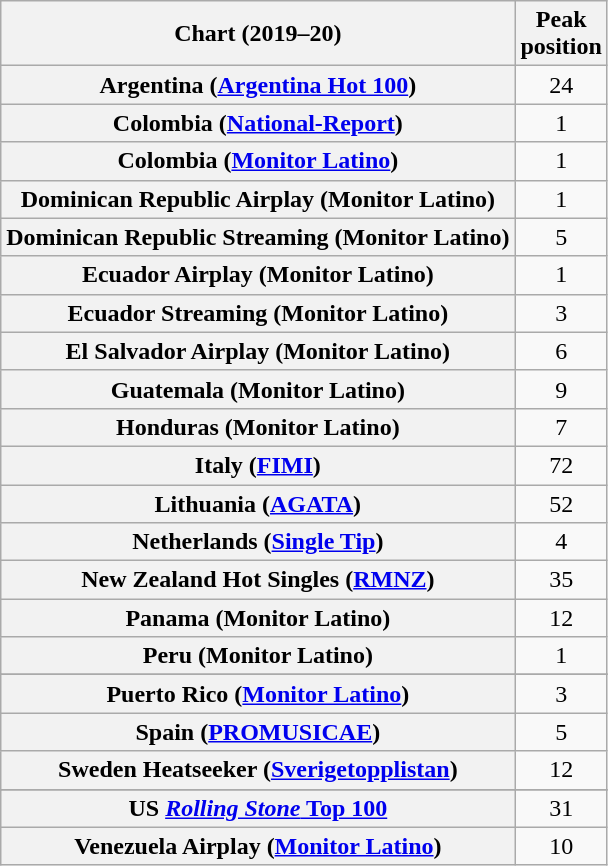<table class="wikitable sortable plainrowheaders" style="text-align:center">
<tr>
<th scope="col">Chart (2019–20)</th>
<th scope="col">Peak<br>position</th>
</tr>
<tr>
<th scope="row">Argentina (<a href='#'>Argentina Hot 100</a>)</th>
<td>24</td>
</tr>
<tr>
<th scope="row">Colombia (<a href='#'>National-Report</a>)</th>
<td>1</td>
</tr>
<tr>
<th scope="row">Colombia (<a href='#'>Monitor Latino</a>)</th>
<td>1</td>
</tr>
<tr>
<th scope="row">Dominican Republic Airplay (Monitor Latino)</th>
<td>1</td>
</tr>
<tr>
<th scope="row">Dominican Republic Streaming (Monitor Latino)</th>
<td>5</td>
</tr>
<tr>
<th scope="row">Ecuador Airplay (Monitor Latino)</th>
<td>1</td>
</tr>
<tr>
<th scope="row">Ecuador Streaming (Monitor Latino)</th>
<td>3</td>
</tr>
<tr>
<th scope="row">El Salvador Airplay (Monitor Latino)</th>
<td>6</td>
</tr>
<tr>
<th scope="row">Guatemala (Monitor Latino)</th>
<td>9</td>
</tr>
<tr>
<th scope="row">Honduras (Monitor Latino)</th>
<td>7</td>
</tr>
<tr>
<th scope="row">Italy (<a href='#'>FIMI</a>)</th>
<td>72</td>
</tr>
<tr>
<th scope="row">Lithuania (<a href='#'>AGATA</a>)</th>
<td>52</td>
</tr>
<tr>
<th scope="row">Netherlands (<a href='#'>Single Tip</a>)</th>
<td>4</td>
</tr>
<tr>
<th scope="row">New Zealand Hot Singles (<a href='#'>RMNZ</a>)</th>
<td>35</td>
</tr>
<tr>
<th scope="row">Panama (Monitor Latino)</th>
<td>12</td>
</tr>
<tr>
<th scope="row">Peru (Monitor Latino)</th>
<td>1</td>
</tr>
<tr>
</tr>
<tr>
<th scope="row">Puerto Rico (<a href='#'>Monitor Latino</a>)</th>
<td>3</td>
</tr>
<tr>
<th scope="row">Spain (<a href='#'>PROMUSICAE</a>)</th>
<td>5</td>
</tr>
<tr>
<th scope="row">Sweden Heatseeker (<a href='#'>Sverigetopplistan</a>)</th>
<td>12</td>
</tr>
<tr>
</tr>
<tr>
</tr>
<tr>
</tr>
<tr>
</tr>
<tr>
</tr>
<tr>
<th scope="row">US <a href='#'><em>Rolling Stone</em> Top 100</a></th>
<td>31</td>
</tr>
<tr>
<th scope="row">Venezuela Airplay (<a href='#'>Monitor Latino</a>)</th>
<td>10</td>
</tr>
</table>
